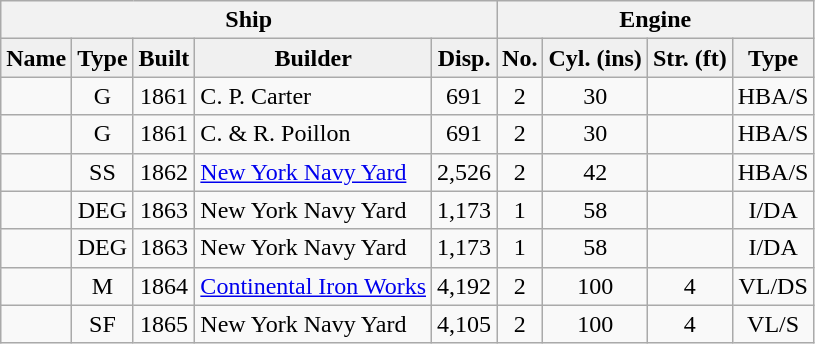<table class="wikitable">
<tr>
<th rowspan="1" colspan="5">Ship</th>
<th rowspan="1" colspan="4">Engine</th>
</tr>
<tr bgcolor="f0f0f0">
<td align="center"><strong>Name</strong></td>
<td align="center"><strong>Type</strong></td>
<td align="center"><strong>Built</strong></td>
<td align="center"><strong>Builder</strong></td>
<td align="center"><strong>Disp.</strong></td>
<td align="center"><strong>No.</strong></td>
<td align="center"><strong>Cyl. (ins)</strong></td>
<td align="center"><strong>Str. (ft)</strong></td>
<td align="center"><strong>Type</strong></td>
</tr>
<tr align="center">
<td align="left"></td>
<td>G</td>
<td>1861</td>
<td align="left">C. P. Carter</td>
<td>691</td>
<td>2</td>
<td>30</td>
<td></td>
<td>HBA/S</td>
</tr>
<tr align="center">
<td align="left"></td>
<td>G</td>
<td>1861</td>
<td align="left">C. & R. Poillon</td>
<td>691</td>
<td>2</td>
<td>30</td>
<td></td>
<td>HBA/S</td>
</tr>
<tr align="center">
<td align="left"></td>
<td>SS</td>
<td>1862</td>
<td align="left"><a href='#'>New York Navy Yard</a></td>
<td>2,526</td>
<td>2</td>
<td>42</td>
<td></td>
<td>HBA/S</td>
</tr>
<tr align="center">
<td align="left"></td>
<td>DEG</td>
<td>1863</td>
<td align="left">New York Navy Yard</td>
<td>1,173</td>
<td>1</td>
<td>58</td>
<td></td>
<td>I/DA</td>
</tr>
<tr align="center">
<td align="left"></td>
<td>DEG</td>
<td>1863</td>
<td align="left">New York Navy Yard</td>
<td>1,173</td>
<td>1</td>
<td>58</td>
<td></td>
<td>I/DA</td>
</tr>
<tr align="center">
<td align="left"></td>
<td>M</td>
<td>1864</td>
<td align="left"><a href='#'>Continental Iron Works</a></td>
<td>4,192</td>
<td>2</td>
<td>100</td>
<td>4</td>
<td>VL/DS</td>
</tr>
<tr align="center">
<td align="left"></td>
<td>SF</td>
<td>1865</td>
<td align="left">New York Navy Yard</td>
<td>4,105</td>
<td>2</td>
<td>100</td>
<td>4</td>
<td>VL/S</td>
</tr>
</table>
